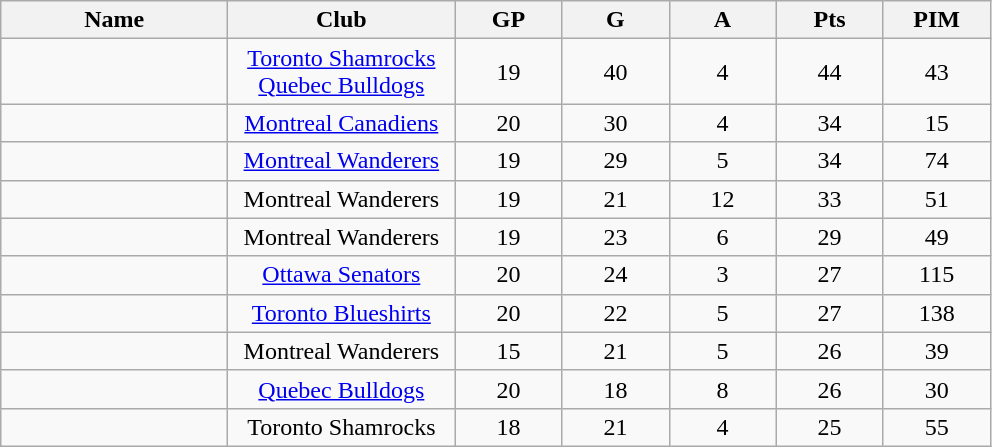<table class="wikitable" style="text-align:center;">
<tr>
<th style="width:9em">Name</th>
<th style="width:9em">Club</th>
<th style="width:4em">GP</th>
<th style="width:4em">G</th>
<th style="width:4em">A</th>
<th style="width:4em">Pts</th>
<th style="width:4em">PIM</th>
</tr>
<tr>
<td align="left"></td>
<td><a href='#'>Toronto Shamrocks</a><br><a href='#'>Quebec Bulldogs</a></td>
<td>19</td>
<td>40</td>
<td>4</td>
<td>44</td>
<td>43</td>
</tr>
<tr>
<td align="left"></td>
<td><a href='#'>Montreal Canadiens</a></td>
<td>20</td>
<td>30</td>
<td>4</td>
<td>34</td>
<td>15</td>
</tr>
<tr>
<td align="left"></td>
<td><a href='#'>Montreal Wanderers</a></td>
<td>19</td>
<td>29</td>
<td>5</td>
<td>34</td>
<td>74</td>
</tr>
<tr>
<td align="left"></td>
<td>Montreal Wanderers</td>
<td>19</td>
<td>21</td>
<td>12</td>
<td>33</td>
<td>51</td>
</tr>
<tr>
<td align="left"></td>
<td>Montreal Wanderers</td>
<td>19</td>
<td>23</td>
<td>6</td>
<td>29</td>
<td>49</td>
</tr>
<tr>
<td align="left"></td>
<td><a href='#'>Ottawa Senators</a></td>
<td>20</td>
<td>24</td>
<td>3</td>
<td>27</td>
<td>115</td>
</tr>
<tr>
<td align="left"></td>
<td><a href='#'>Toronto Blueshirts</a></td>
<td>20</td>
<td>22</td>
<td>5</td>
<td>27</td>
<td>138</td>
</tr>
<tr>
<td align="left"></td>
<td>Montreal Wanderers</td>
<td>15</td>
<td>21</td>
<td>5</td>
<td>26</td>
<td>39</td>
</tr>
<tr>
<td align="left"></td>
<td><a href='#'>Quebec Bulldogs</a></td>
<td>20</td>
<td>18</td>
<td>8</td>
<td>26</td>
<td>30</td>
</tr>
<tr>
<td align="left"></td>
<td>Toronto Shamrocks</td>
<td>18</td>
<td>21</td>
<td>4</td>
<td>25</td>
<td>55</td>
</tr>
</table>
